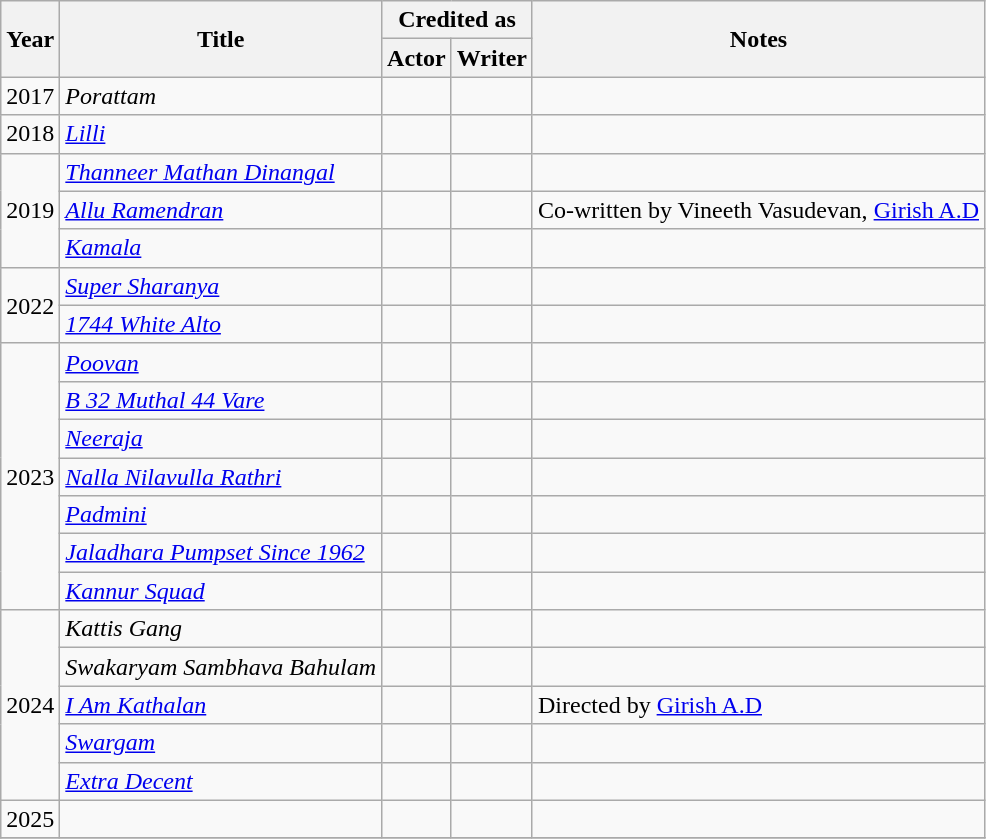<table class="wikitable sortable">
<tr>
<th rowspan="2">Year</th>
<th rowspan="2">Title</th>
<th colspan="2">Credited as</th>
<th rowspan="2" class="unsortable">Notes</th>
</tr>
<tr>
<th>Actor</th>
<th>Writer</th>
</tr>
<tr>
<td>2017</td>
<td><em>Porattam</em></td>
<td></td>
<td></td>
<td></td>
</tr>
<tr>
<td>2018</td>
<td><em><a href='#'>Lilli</a></em></td>
<td></td>
<td></td>
<td></td>
</tr>
<tr>
<td rowspan=3>2019</td>
<td><em><a href='#'>Thanneer Mathan Dinangal</a></em></td>
<td></td>
<td></td>
<td></td>
</tr>
<tr>
<td><em><a href='#'>Allu Ramendran</a></em></td>
<td></td>
<td></td>
<td>Co-written by Vineeth Vasudevan, <a href='#'>Girish A.D</a></td>
</tr>
<tr>
<td><em> <a href='#'>Kamala</a></em></td>
<td></td>
<td></td>
<td></td>
</tr>
<tr>
<td rowspan=2>2022</td>
<td><em><a href='#'>Super Sharanya</a></em></td>
<td></td>
<td></td>
<td></td>
</tr>
<tr>
<td><em><a href='#'>1744 White Alto</a></em></td>
<td></td>
<td></td>
<td></td>
</tr>
<tr>
<td rowspan=7>2023</td>
<td><em><a href='#'>Poovan</a></em></td>
<td></td>
<td></td>
<td></td>
</tr>
<tr>
<td><em><a href='#'>B 32 Muthal 44 Vare</a></em></td>
<td></td>
<td></td>
<td></td>
</tr>
<tr>
<td><em><a href='#'>Neeraja</a></em></td>
<td></td>
<td></td>
<td></td>
</tr>
<tr>
<td><em><a href='#'>Nalla Nilavulla Rathri</a></em></td>
<td></td>
<td></td>
<td></td>
</tr>
<tr>
<td><em><a href='#'>Padmini</a></em></td>
<td></td>
<td></td>
<td></td>
</tr>
<tr>
<td><em><a href='#'>Jaladhara Pumpset Since 1962</a></em></td>
<td></td>
<td></td>
<td></td>
</tr>
<tr>
<td><em><a href='#'>Kannur Squad</a></em></td>
<td></td>
<td></td>
<td></td>
</tr>
<tr>
<td rowspan=5>2024</td>
<td><em>Kattis Gang</em></td>
<td></td>
<td></td>
<td></td>
</tr>
<tr>
<td><em>Swakaryam Sambhava Bahulam</em></td>
<td></td>
<td></td>
<td></td>
</tr>
<tr>
<td><em><a href='#'>I Am Kathalan</a></em></td>
<td></td>
<td></td>
<td>Directed by <a href='#'>Girish A.D</a></td>
</tr>
<tr>
<td><em><a href='#'>Swargam</a></em></td>
<td></td>
<td></td>
<td></td>
</tr>
<tr>
<td><em><a href='#'>Extra Decent</a></em></td>
<td></td>
<td></td>
<td></td>
</tr>
<tr>
<td>2025</td>
<td></td>
<td></td>
<td></td>
<td></td>
</tr>
<tr>
</tr>
</table>
